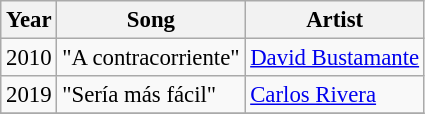<table class="wikitable" style="font-size: 95%;">
<tr>
<th>Year</th>
<th>Song</th>
<th>Artist</th>
</tr>
<tr>
<td>2010</td>
<td>"A contracorriente"</td>
<td><a href='#'>David Bustamante</a></td>
</tr>
<tr>
<td>2019</td>
<td>"Sería más fácil"</td>
<td><a href='#'>Carlos Rivera</a></td>
</tr>
<tr>
</tr>
</table>
